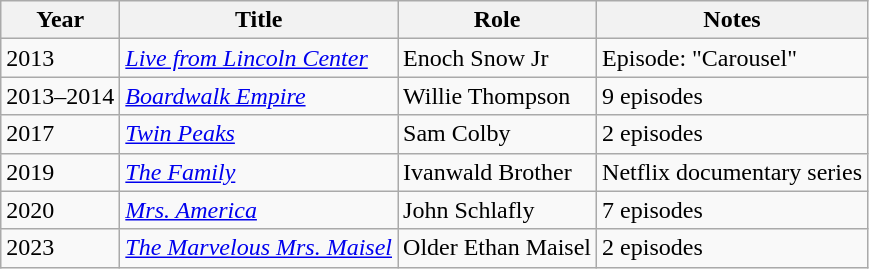<table class="wikitable sortable">
<tr>
<th>Year</th>
<th>Title</th>
<th>Role</th>
<th>Notes</th>
</tr>
<tr>
<td>2013</td>
<td><em><a href='#'>Live from Lincoln Center</a></em></td>
<td>Enoch Snow Jr</td>
<td>Episode: "Carousel"</td>
</tr>
<tr>
<td>2013–2014</td>
<td><em><a href='#'>Boardwalk Empire</a></em></td>
<td>Willie Thompson</td>
<td>9 episodes</td>
</tr>
<tr>
<td>2017</td>
<td><em><a href='#'>Twin Peaks</a></em></td>
<td>Sam Colby</td>
<td>2 episodes</td>
</tr>
<tr>
<td>2019</td>
<td><em><a href='#'>The Family</a></em></td>
<td>Ivanwald Brother</td>
<td>Netflix documentary series</td>
</tr>
<tr>
<td>2020</td>
<td><em><a href='#'>Mrs. America</a></em></td>
<td>John Schlafly</td>
<td>7 episodes</td>
</tr>
<tr>
<td>2023</td>
<td><em><a href='#'>The Marvelous Mrs. Maisel</a></em></td>
<td>Older Ethan Maisel</td>
<td>2 episodes</td>
</tr>
</table>
